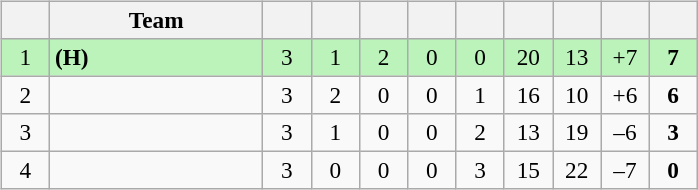<table width=100%>
<tr>
<td width=50%><br><table class="wikitable" style="text-align: center; font-size: 97%;">
<tr>
<th width="25"></th>
<th width="135">Team</th>
<th width="25"></th>
<th width="25"></th>
<th width="25"></th>
<th width="25"></th>
<th width="25"></th>
<th width="25"></th>
<th width="25"></th>
<th width="25"></th>
<th width="25"></th>
</tr>
<tr style="background-color: #bbf3bb;">
<td>1</td>
<td align=left> <strong>(H)</strong></td>
<td>3</td>
<td>1</td>
<td>2</td>
<td>0</td>
<td>0</td>
<td>20</td>
<td>13</td>
<td>+7</td>
<td><strong>7</strong></td>
</tr>
<tr>
<td>2</td>
<td align=left></td>
<td>3</td>
<td>2</td>
<td>0</td>
<td>0</td>
<td>1</td>
<td>16</td>
<td>10</td>
<td>+6</td>
<td><strong>6</strong></td>
</tr>
<tr>
<td>3</td>
<td align=left></td>
<td>3</td>
<td>1</td>
<td>0</td>
<td>0</td>
<td>2</td>
<td>13</td>
<td>19</td>
<td>–6</td>
<td><strong>3</strong></td>
</tr>
<tr>
<td>4</td>
<td align=left></td>
<td>3</td>
<td>0</td>
<td>0</td>
<td>0</td>
<td>3</td>
<td>15</td>
<td>22</td>
<td>–7</td>
<td><strong>0</strong></td>
</tr>
</table>
</td>
<td><br><table width=100% style="font-size: 95%">
<tr>
<td><br>


</td>
</tr>
</table>
</td>
</tr>
</table>
